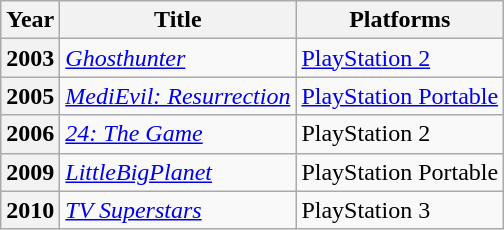<table class="wikitable sortable plainrowheaders">
<tr>
<th scope="col">Year</th>
<th scope="col">Title</th>
<th scope="col">Platforms</th>
</tr>
<tr>
<th scope="row">2003</th>
<td><em><a href='#'>Ghosthunter</a></em></td>
<td><a href='#'>PlayStation 2</a></td>
</tr>
<tr>
<th scope="row">2005</th>
<td><em><a href='#'>MediEvil: Resurrection</a></em></td>
<td><a href='#'>PlayStation Portable</a></td>
</tr>
<tr>
<th scope="row">2006</th>
<td><em><a href='#'>24: The Game</a></em></td>
<td>PlayStation 2</td>
</tr>
<tr>
<th scope="row">2009</th>
<td><em><a href='#'>LittleBigPlanet</a></em></td>
<td>PlayStation Portable</td>
</tr>
<tr>
<th scope="row">2010</th>
<td><em><a href='#'>TV Superstars</a></em></td>
<td>PlayStation 3</td>
</tr>
</table>
